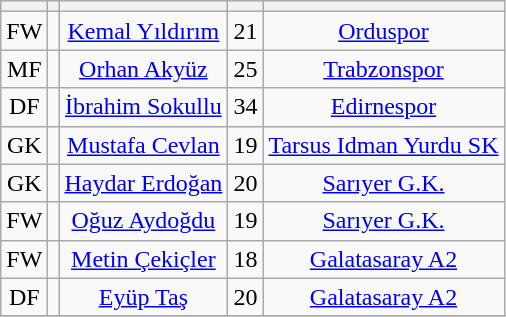<table class="wikitable sortable" style="text-align: center">
<tr>
<th></th>
<th></th>
<th></th>
<th></th>
<th></th>
</tr>
<tr>
<td>FW</td>
<td></td>
<td><a href='#'>Kemal Yıldırım</a></td>
<td>21</td>
<td><a href='#'>Orduspor</a></td>
</tr>
<tr>
<td>MF</td>
<td></td>
<td><a href='#'>Orhan Akyüz</a></td>
<td>25</td>
<td><a href='#'>Trabzonspor</a></td>
</tr>
<tr>
<td>DF</td>
<td></td>
<td><a href='#'>İbrahim Sokullu</a></td>
<td>34</td>
<td><a href='#'>Edirnespor</a></td>
</tr>
<tr>
<td>GK</td>
<td></td>
<td><a href='#'>Mustafa Cevlan</a></td>
<td>19</td>
<td><a href='#'>Tarsus Idman Yurdu SK</a></td>
</tr>
<tr>
<td>GK</td>
<td></td>
<td><a href='#'>Haydar Erdoğan</a></td>
<td>20</td>
<td><a href='#'>Sarıyer G.K.</a></td>
</tr>
<tr>
<td>FW</td>
<td></td>
<td><a href='#'>Oğuz Aydoğdu</a></td>
<td>19</td>
<td><a href='#'>Sarıyer G.K.</a></td>
</tr>
<tr>
<td>FW</td>
<td></td>
<td><a href='#'>Metin Çekiçler</a></td>
<td>18</td>
<td><a href='#'>Galatasaray A2</a></td>
</tr>
<tr>
<td>DF</td>
<td></td>
<td><a href='#'>Eyüp Taş</a></td>
<td>20</td>
<td><a href='#'>Galatasaray A2</a></td>
</tr>
<tr>
</tr>
</table>
